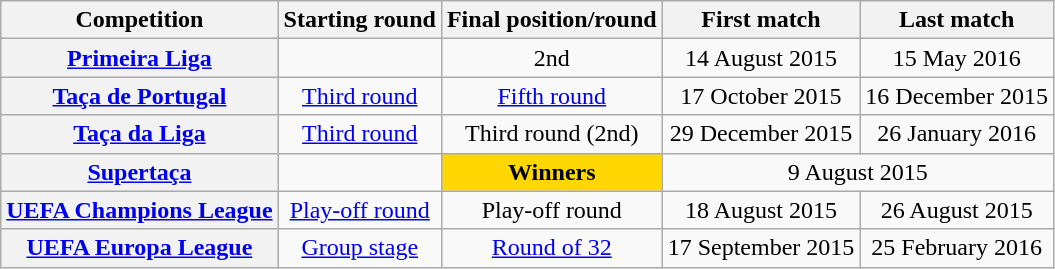<table class="wikitable plainrowheaders" style="text-align:center;">
<tr>
<th scope=col>Competition</th>
<th scope=col>Starting round</th>
<th scope=col>Final position/round</th>
<th scope=col>First match</th>
<th scope=col>Last match</th>
</tr>
<tr>
<th scope=row align=left><a href='#'>Primeira Liga</a></th>
<td></td>
<td>2nd</td>
<td>14 August 2015</td>
<td>15 May 2016</td>
</tr>
<tr>
<th scope=row align=left><a href='#'>Taça de Portugal</a></th>
<td><a href='#'>Third round</a></td>
<td><a href='#'>Fifth round</a></td>
<td>17 October 2015</td>
<td>16 December 2015</td>
</tr>
<tr>
<th scope=row align=left><a href='#'>Taça da Liga</a></th>
<td><a href='#'>Third round</a></td>
<td>Third round (2nd)</td>
<td>29 December 2015</td>
<td>26 January 2016</td>
</tr>
<tr>
<th scope=row align=left><a href='#'>Supertaça</a></th>
<td></td>
<td style="background: gold"><strong>Winners</strong></td>
<td colspan="2">9 August 2015</td>
</tr>
<tr>
<th scope=row align=left><a href='#'>UEFA Champions League</a></th>
<td><a href='#'>Play-off round</a></td>
<td>Play-off round</td>
<td>18 August 2015</td>
<td>26 August 2015</td>
</tr>
<tr>
<th scope=row align=left><a href='#'>UEFA Europa League</a></th>
<td><a href='#'>Group stage</a></td>
<td><a href='#'>Round of 32</a></td>
<td>17 September 2015</td>
<td>25 February 2016</td>
</tr>
</table>
